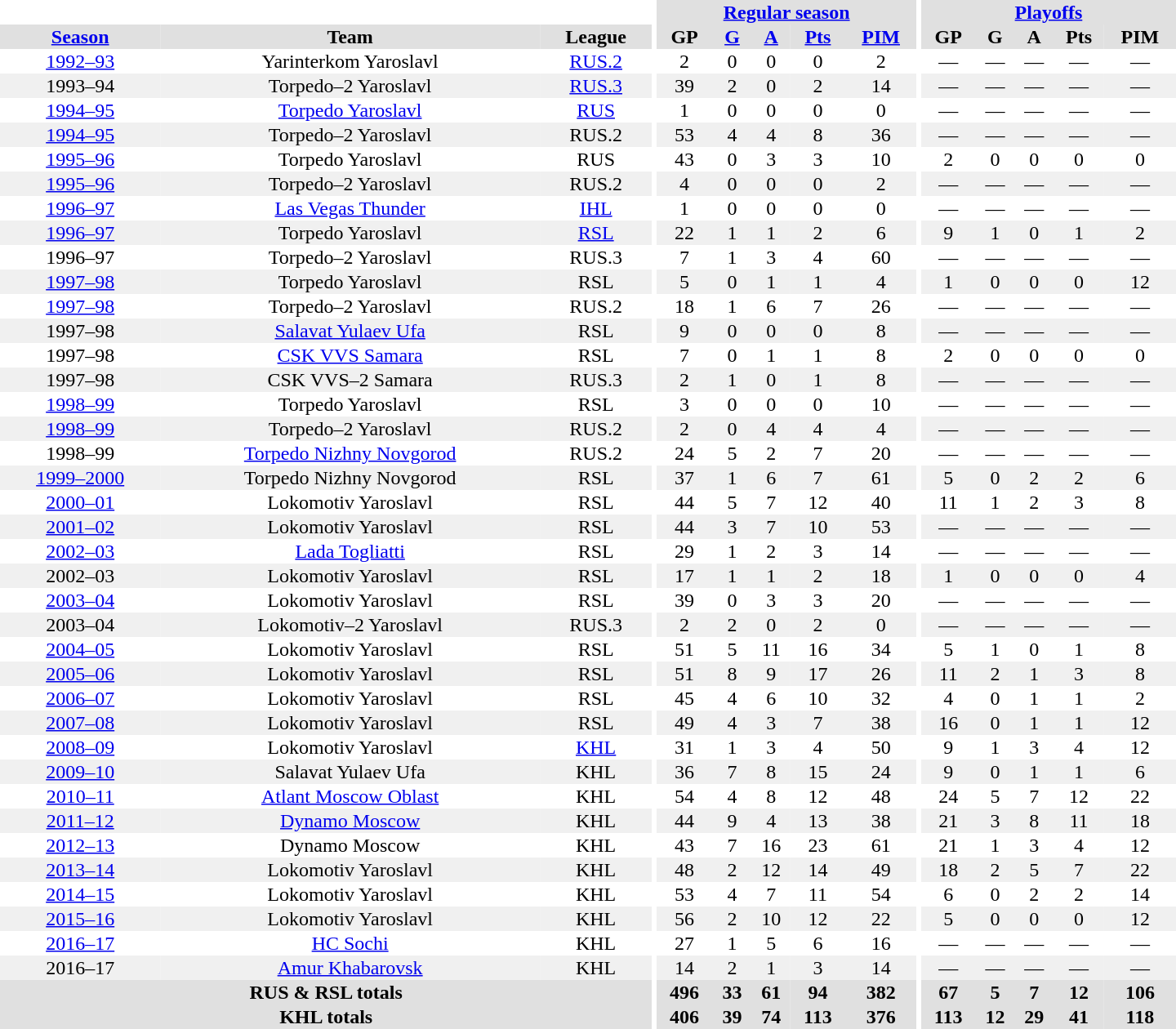<table border="0" cellpadding="1" cellspacing="0" style="text-align:center; width:60em">
<tr bgcolor="#e0e0e0">
<th colspan="3" bgcolor="#ffffff"></th>
<th rowspan="99" bgcolor="#ffffff"></th>
<th colspan="5"><a href='#'>Regular season</a></th>
<th rowspan="99" bgcolor="#ffffff"></th>
<th colspan="5"><a href='#'>Playoffs</a></th>
</tr>
<tr bgcolor="#e0e0e0">
<th><a href='#'>Season</a></th>
<th>Team</th>
<th>League</th>
<th>GP</th>
<th><a href='#'>G</a></th>
<th><a href='#'>A</a></th>
<th><a href='#'>Pts</a></th>
<th><a href='#'>PIM</a></th>
<th>GP</th>
<th>G</th>
<th>A</th>
<th>Pts</th>
<th>PIM</th>
</tr>
<tr>
<td><a href='#'>1992–93</a></td>
<td>Yarinterkom Yaroslavl</td>
<td><a href='#'>RUS.2</a></td>
<td>2</td>
<td>0</td>
<td>0</td>
<td>0</td>
<td>2</td>
<td>—</td>
<td>—</td>
<td>—</td>
<td>—</td>
<td>—</td>
</tr>
<tr bgcolor="#f0f0f0">
<td>1993–94</td>
<td>Torpedo–2 Yaroslavl</td>
<td><a href='#'>RUS.3</a></td>
<td>39</td>
<td>2</td>
<td>0</td>
<td>2</td>
<td>14</td>
<td>—</td>
<td>—</td>
<td>—</td>
<td>—</td>
<td>—</td>
</tr>
<tr>
<td><a href='#'>1994–95</a></td>
<td><a href='#'>Torpedo Yaroslavl</a></td>
<td><a href='#'>RUS</a></td>
<td>1</td>
<td>0</td>
<td>0</td>
<td>0</td>
<td>0</td>
<td>—</td>
<td>—</td>
<td>—</td>
<td>—</td>
<td>—</td>
</tr>
<tr bgcolor="#f0f0f0">
<td><a href='#'>1994–95</a></td>
<td>Torpedo–2 Yaroslavl</td>
<td>RUS.2</td>
<td>53</td>
<td>4</td>
<td>4</td>
<td>8</td>
<td>36</td>
<td>—</td>
<td>—</td>
<td>—</td>
<td>—</td>
<td>—</td>
</tr>
<tr>
<td><a href='#'>1995–96</a></td>
<td>Torpedo Yaroslavl</td>
<td>RUS</td>
<td>43</td>
<td>0</td>
<td>3</td>
<td>3</td>
<td>10</td>
<td>2</td>
<td>0</td>
<td>0</td>
<td>0</td>
<td>0</td>
</tr>
<tr bgcolor="#f0f0f0">
<td><a href='#'>1995–96</a></td>
<td>Torpedo–2 Yaroslavl</td>
<td>RUS.2</td>
<td>4</td>
<td>0</td>
<td>0</td>
<td>0</td>
<td>2</td>
<td>—</td>
<td>—</td>
<td>—</td>
<td>—</td>
<td>—</td>
</tr>
<tr>
<td><a href='#'>1996–97</a></td>
<td><a href='#'>Las Vegas Thunder</a></td>
<td><a href='#'>IHL</a></td>
<td>1</td>
<td>0</td>
<td>0</td>
<td>0</td>
<td>0</td>
<td>—</td>
<td>—</td>
<td>—</td>
<td>—</td>
<td>—</td>
</tr>
<tr bgcolor="#f0f0f0">
<td><a href='#'>1996–97</a></td>
<td>Torpedo Yaroslavl</td>
<td><a href='#'>RSL</a></td>
<td>22</td>
<td>1</td>
<td>1</td>
<td>2</td>
<td>6</td>
<td>9</td>
<td>1</td>
<td>0</td>
<td>1</td>
<td>2</td>
</tr>
<tr>
<td>1996–97</td>
<td>Torpedo–2 Yaroslavl</td>
<td>RUS.3</td>
<td>7</td>
<td>1</td>
<td>3</td>
<td>4</td>
<td>60</td>
<td>—</td>
<td>—</td>
<td>—</td>
<td>—</td>
<td>—</td>
</tr>
<tr bgcolor="#f0f0f0">
<td><a href='#'>1997–98</a></td>
<td>Torpedo Yaroslavl</td>
<td>RSL</td>
<td>5</td>
<td>0</td>
<td>1</td>
<td>1</td>
<td>4</td>
<td>1</td>
<td>0</td>
<td>0</td>
<td>0</td>
<td>12</td>
</tr>
<tr>
<td><a href='#'>1997–98</a></td>
<td>Torpedo–2 Yaroslavl</td>
<td>RUS.2</td>
<td>18</td>
<td>1</td>
<td>6</td>
<td>7</td>
<td>26</td>
<td>—</td>
<td>—</td>
<td>—</td>
<td>—</td>
<td>—</td>
</tr>
<tr bgcolor="#f0f0f0">
<td>1997–98</td>
<td><a href='#'>Salavat Yulaev Ufa</a></td>
<td>RSL</td>
<td>9</td>
<td>0</td>
<td>0</td>
<td>0</td>
<td>8</td>
<td>—</td>
<td>—</td>
<td>—</td>
<td>—</td>
<td>—</td>
</tr>
<tr>
<td>1997–98</td>
<td><a href='#'>CSK VVS Samara</a></td>
<td>RSL</td>
<td>7</td>
<td>0</td>
<td>1</td>
<td>1</td>
<td>8</td>
<td>2</td>
<td>0</td>
<td>0</td>
<td>0</td>
<td>0</td>
</tr>
<tr bgcolor="#f0f0f0">
<td>1997–98</td>
<td>CSK VVS–2 Samara</td>
<td>RUS.3</td>
<td>2</td>
<td>1</td>
<td>0</td>
<td>1</td>
<td>8</td>
<td>—</td>
<td>—</td>
<td>—</td>
<td>—</td>
<td>—</td>
</tr>
<tr>
<td><a href='#'>1998–99</a></td>
<td>Torpedo Yaroslavl</td>
<td>RSL</td>
<td>3</td>
<td>0</td>
<td>0</td>
<td>0</td>
<td>10</td>
<td>—</td>
<td>—</td>
<td>—</td>
<td>—</td>
<td>—</td>
</tr>
<tr bgcolor="#f0f0f0">
<td><a href='#'>1998–99</a></td>
<td>Torpedo–2 Yaroslavl</td>
<td>RUS.2</td>
<td>2</td>
<td>0</td>
<td>4</td>
<td>4</td>
<td>4</td>
<td>—</td>
<td>—</td>
<td>—</td>
<td>—</td>
<td>—</td>
</tr>
<tr>
<td>1998–99</td>
<td><a href='#'>Torpedo Nizhny Novgorod</a></td>
<td>RUS.2</td>
<td>24</td>
<td>5</td>
<td>2</td>
<td>7</td>
<td>20</td>
<td>—</td>
<td>—</td>
<td>—</td>
<td>—</td>
<td>—</td>
</tr>
<tr bgcolor="#f0f0f0">
<td><a href='#'>1999–2000</a></td>
<td>Torpedo Nizhny Novgorod</td>
<td>RSL</td>
<td>37</td>
<td>1</td>
<td>6</td>
<td>7</td>
<td>61</td>
<td>5</td>
<td>0</td>
<td>2</td>
<td>2</td>
<td>6</td>
</tr>
<tr>
<td><a href='#'>2000–01</a></td>
<td>Lokomotiv Yaroslavl</td>
<td>RSL</td>
<td>44</td>
<td>5</td>
<td>7</td>
<td>12</td>
<td>40</td>
<td>11</td>
<td>1</td>
<td>2</td>
<td>3</td>
<td>8</td>
</tr>
<tr bgcolor="#f0f0f0">
<td><a href='#'>2001–02</a></td>
<td>Lokomotiv Yaroslavl</td>
<td>RSL</td>
<td>44</td>
<td>3</td>
<td>7</td>
<td>10</td>
<td>53</td>
<td>—</td>
<td>—</td>
<td>—</td>
<td>—</td>
<td>—</td>
</tr>
<tr>
<td><a href='#'>2002–03</a></td>
<td><a href='#'>Lada Togliatti</a></td>
<td>RSL</td>
<td>29</td>
<td>1</td>
<td>2</td>
<td>3</td>
<td>14</td>
<td>—</td>
<td>—</td>
<td>—</td>
<td>—</td>
<td>—</td>
</tr>
<tr bgcolor="#f0f0f0">
<td>2002–03</td>
<td>Lokomotiv Yaroslavl</td>
<td>RSL</td>
<td>17</td>
<td>1</td>
<td>1</td>
<td>2</td>
<td>18</td>
<td>1</td>
<td>0</td>
<td>0</td>
<td>0</td>
<td>4</td>
</tr>
<tr>
<td><a href='#'>2003–04</a></td>
<td>Lokomotiv Yaroslavl</td>
<td>RSL</td>
<td>39</td>
<td>0</td>
<td>3</td>
<td>3</td>
<td>20</td>
<td>—</td>
<td>—</td>
<td>—</td>
<td>—</td>
<td>—</td>
</tr>
<tr bgcolor="#f0f0f0">
<td>2003–04</td>
<td>Lokomotiv–2 Yaroslavl</td>
<td>RUS.3</td>
<td>2</td>
<td>2</td>
<td>0</td>
<td>2</td>
<td>0</td>
<td>—</td>
<td>—</td>
<td>—</td>
<td>—</td>
<td>—</td>
</tr>
<tr>
<td><a href='#'>2004–05</a></td>
<td>Lokomotiv Yaroslavl</td>
<td>RSL</td>
<td>51</td>
<td>5</td>
<td>11</td>
<td>16</td>
<td>34</td>
<td>5</td>
<td>1</td>
<td>0</td>
<td>1</td>
<td>8</td>
</tr>
<tr bgcolor="#f0f0f0">
<td><a href='#'>2005–06</a></td>
<td>Lokomotiv Yaroslavl</td>
<td>RSL</td>
<td>51</td>
<td>8</td>
<td>9</td>
<td>17</td>
<td>26</td>
<td>11</td>
<td>2</td>
<td>1</td>
<td>3</td>
<td>8</td>
</tr>
<tr>
<td><a href='#'>2006–07</a></td>
<td>Lokomotiv Yaroslavl</td>
<td>RSL</td>
<td>45</td>
<td>4</td>
<td>6</td>
<td>10</td>
<td>32</td>
<td>4</td>
<td>0</td>
<td>1</td>
<td>1</td>
<td>2</td>
</tr>
<tr bgcolor="#f0f0f0">
<td><a href='#'>2007–08</a></td>
<td>Lokomotiv Yaroslavl</td>
<td>RSL</td>
<td>49</td>
<td>4</td>
<td>3</td>
<td>7</td>
<td>38</td>
<td>16</td>
<td>0</td>
<td>1</td>
<td>1</td>
<td>12</td>
</tr>
<tr>
<td><a href='#'>2008–09</a></td>
<td>Lokomotiv Yaroslavl</td>
<td><a href='#'>KHL</a></td>
<td>31</td>
<td>1</td>
<td>3</td>
<td>4</td>
<td>50</td>
<td>9</td>
<td>1</td>
<td>3</td>
<td>4</td>
<td>12</td>
</tr>
<tr bgcolor="#f0f0f0">
<td><a href='#'>2009–10</a></td>
<td>Salavat Yulaev Ufa</td>
<td>KHL</td>
<td>36</td>
<td>7</td>
<td>8</td>
<td>15</td>
<td>24</td>
<td>9</td>
<td>0</td>
<td>1</td>
<td>1</td>
<td>6</td>
</tr>
<tr>
<td><a href='#'>2010–11</a></td>
<td><a href='#'>Atlant Moscow Oblast</a></td>
<td>KHL</td>
<td>54</td>
<td>4</td>
<td>8</td>
<td>12</td>
<td>48</td>
<td>24</td>
<td>5</td>
<td>7</td>
<td>12</td>
<td>22</td>
</tr>
<tr bgcolor="#f0f0f0">
<td><a href='#'>2011–12</a></td>
<td><a href='#'>Dynamo Moscow</a></td>
<td>KHL</td>
<td>44</td>
<td>9</td>
<td>4</td>
<td>13</td>
<td>38</td>
<td>21</td>
<td>3</td>
<td>8</td>
<td>11</td>
<td>18</td>
</tr>
<tr>
<td><a href='#'>2012–13</a></td>
<td>Dynamo Moscow</td>
<td>KHL</td>
<td>43</td>
<td>7</td>
<td>16</td>
<td>23</td>
<td>61</td>
<td>21</td>
<td>1</td>
<td>3</td>
<td>4</td>
<td>12</td>
</tr>
<tr bgcolor="#f0f0f0">
<td><a href='#'>2013–14</a></td>
<td>Lokomotiv Yaroslavl</td>
<td>KHL</td>
<td>48</td>
<td>2</td>
<td>12</td>
<td>14</td>
<td>49</td>
<td>18</td>
<td>2</td>
<td>5</td>
<td>7</td>
<td>22</td>
</tr>
<tr>
<td><a href='#'>2014–15</a></td>
<td>Lokomotiv Yaroslavl</td>
<td>KHL</td>
<td>53</td>
<td>4</td>
<td>7</td>
<td>11</td>
<td>54</td>
<td>6</td>
<td>0</td>
<td>2</td>
<td>2</td>
<td>14</td>
</tr>
<tr bgcolor="#f0f0f0">
<td><a href='#'>2015–16</a></td>
<td>Lokomotiv Yaroslavl</td>
<td>KHL</td>
<td>56</td>
<td>2</td>
<td>10</td>
<td>12</td>
<td>22</td>
<td>5</td>
<td>0</td>
<td>0</td>
<td>0</td>
<td>12</td>
</tr>
<tr>
<td><a href='#'>2016–17</a></td>
<td><a href='#'>HC Sochi</a></td>
<td>KHL</td>
<td>27</td>
<td>1</td>
<td>5</td>
<td>6</td>
<td>16</td>
<td>—</td>
<td>—</td>
<td>—</td>
<td>—</td>
<td>—</td>
</tr>
<tr bgcolor="#f0f0f0">
<td>2016–17</td>
<td><a href='#'>Amur Khabarovsk</a></td>
<td>KHL</td>
<td>14</td>
<td>2</td>
<td>1</td>
<td>3</td>
<td>14</td>
<td>—</td>
<td>—</td>
<td>—</td>
<td>—</td>
<td>—</td>
</tr>
<tr bgcolor="#e0e0e0">
<th colspan="3">RUS & RSL totals</th>
<th>496</th>
<th>33</th>
<th>61</th>
<th>94</th>
<th>382</th>
<th>67</th>
<th>5</th>
<th>7</th>
<th>12</th>
<th>106</th>
</tr>
<tr bgcolor="#e0e0e0">
<th colspan="3">KHL totals</th>
<th>406</th>
<th>39</th>
<th>74</th>
<th>113</th>
<th>376</th>
<th>113</th>
<th>12</th>
<th>29</th>
<th>41</th>
<th>118</th>
</tr>
</table>
